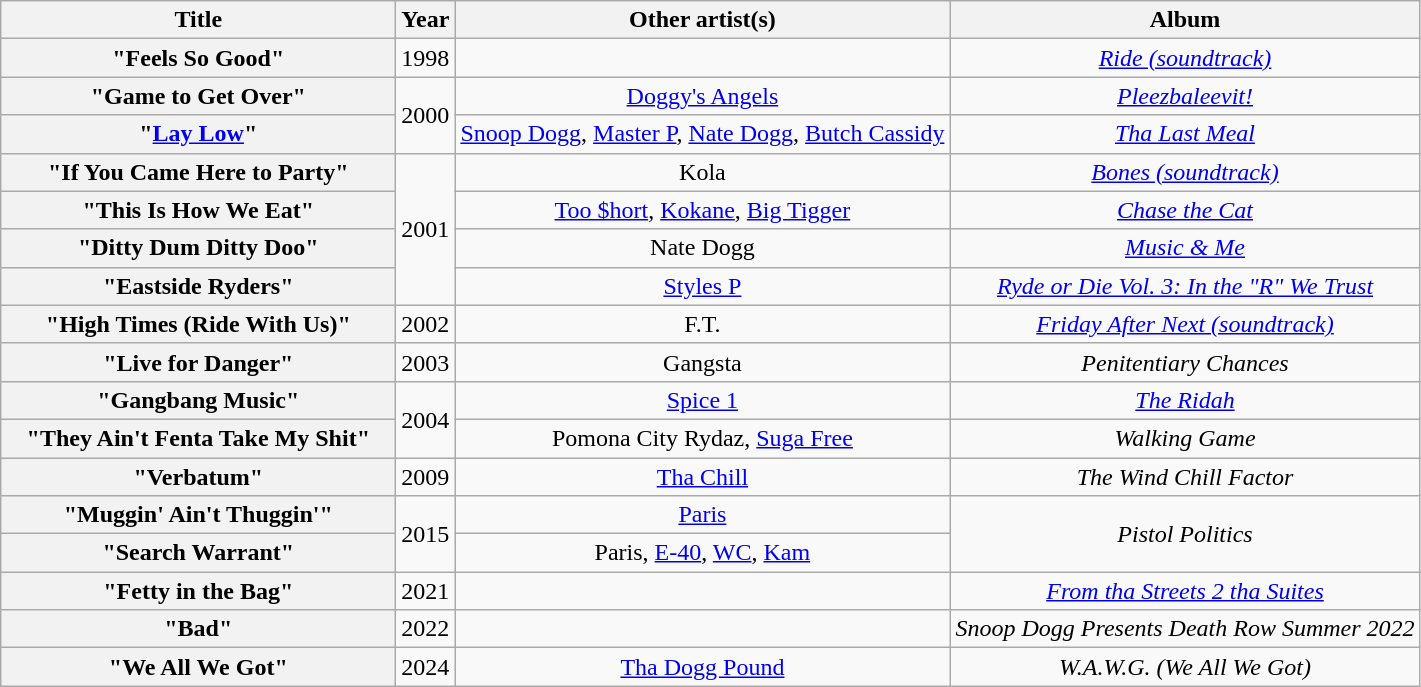<table class="wikitable plainrowheaders" style="text-align:center;">
<tr>
<th scope="col" style="width:16em;">Title</th>
<th scope="col">Year</th>
<th scope="col">Other artist(s)</th>
<th scope="col">Album</th>
</tr>
<tr>
<th scope="row">"Feels So Good"</th>
<td>1998</td>
<td></td>
<td><em><a href='#'>Ride (soundtrack)</a></em></td>
</tr>
<tr>
<th scope="row">"Game to Get Over"</th>
<td rowspan="2">2000</td>
<td><a href='#'>Doggy's Angels</a></td>
<td><em><a href='#'>Pleezbaleevit!</a></em></td>
</tr>
<tr>
<th scope="row">"<a href='#'>Lay Low</a>"</th>
<td><a href='#'>Snoop Dogg</a>, <a href='#'>Master P</a>, <a href='#'>Nate Dogg</a>, <a href='#'>Butch Cassidy</a></td>
<td><em><a href='#'>Tha Last Meal</a></em></td>
</tr>
<tr>
<th scope="row">"If You Came Here to Party"</th>
<td rowspan="4">2001</td>
<td>Kola</td>
<td><em><a href='#'>Bones (soundtrack)</a></em></td>
</tr>
<tr>
<th scope="row">"This Is How We Eat"</th>
<td><a href='#'>Too $hort</a>, <a href='#'>Kokane</a>, <a href='#'>Big Tigger</a></td>
<td><em><a href='#'>Chase the Cat</a></em></td>
</tr>
<tr>
<th scope="row">"Ditty Dum Ditty Doo"</th>
<td>Nate Dogg</td>
<td><em><a href='#'>Music & Me</a></em></td>
</tr>
<tr>
<th scope="row">"Eastside Ryders"</th>
<td><a href='#'>Styles P</a></td>
<td><em><a href='#'>Ryde or Die Vol. 3: In the "R" We Trust</a></em></td>
</tr>
<tr>
<th scope="row">"High Times (Ride With Us)"</th>
<td>2002</td>
<td>F.T.</td>
<td><em><a href='#'>Friday After Next (soundtrack)</a></em></td>
</tr>
<tr>
<th scope="row">"Live for Danger"</th>
<td>2003</td>
<td>Gangsta</td>
<td><em>Penitentiary Chances</em></td>
</tr>
<tr>
<th scope="row">"Gangbang Music"</th>
<td rowspan="2">2004</td>
<td><a href='#'>Spice 1</a></td>
<td><em><a href='#'>The Ridah</a></em></td>
</tr>
<tr>
<th scope="row">"They Ain't Fenta Take My Shit"</th>
<td>Pomona City Rydaz, <a href='#'>Suga Free</a></td>
<td><em>Walking Game</em></td>
</tr>
<tr>
<th scope="row">"Verbatum"</th>
<td>2009</td>
<td><a href='#'>Tha Chill</a></td>
<td><em>The Wind Chill Factor</em></td>
</tr>
<tr>
<th scope="row">"Muggin' Ain't Thuggin'"</th>
<td rowspan="2">2015</td>
<td><a href='#'>Paris</a></td>
<td rowspan="2"><em>Pistol Politics</em></td>
</tr>
<tr>
<th scope="row">"Search Warrant"</th>
<td>Paris, <a href='#'>E-40</a>, <a href='#'>WC</a>, <a href='#'>Kam</a></td>
</tr>
<tr>
<th scope="row">"Fetty in the Bag"</th>
<td>2021</td>
<td></td>
<td><em><a href='#'>From tha Streets 2 tha Suites</a></em></td>
</tr>
<tr>
<th scope="row">"Bad"</th>
<td>2022</td>
<td></td>
<td><em>Snoop Dogg Presents Death Row Summer 2022</em></td>
</tr>
<tr>
<th scope="row">"We All We Got"</th>
<td>2024</td>
<td><a href='#'>Tha Dogg Pound</a></td>
<td><em>W.A.W.G. (We All We Got)</em></td>
</tr>
</table>
